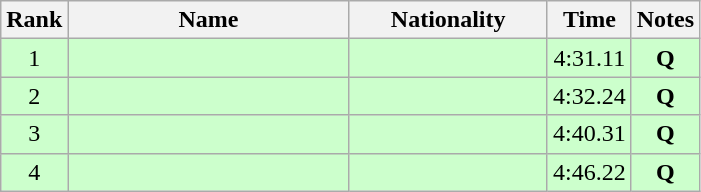<table class="wikitable sortable" style="text-align:center">
<tr>
<th>Rank</th>
<th style="width:180px">Name</th>
<th style="width:125px">Nationality</th>
<th>Time</th>
<th>Notes</th>
</tr>
<tr style="background:#cfc;">
<td>1</td>
<td style="text-align:left;"></td>
<td style="text-align:left;"></td>
<td>4:31.11</td>
<td><strong>Q</strong></td>
</tr>
<tr style="background:#cfc;">
<td>2</td>
<td style="text-align:left;"></td>
<td style="text-align:left;"></td>
<td>4:32.24</td>
<td><strong>Q</strong></td>
</tr>
<tr style="background:#cfc;">
<td>3</td>
<td style="text-align:left;"></td>
<td style="text-align:left;"></td>
<td>4:40.31</td>
<td><strong>Q</strong></td>
</tr>
<tr style="background:#cfc;">
<td>4</td>
<td style="text-align:left;"></td>
<td style="text-align:left;"></td>
<td>4:46.22</td>
<td><strong>Q</strong></td>
</tr>
</table>
